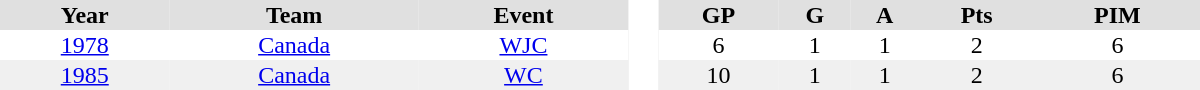<table border="0" cellpadding="1" cellspacing="0" style="text-align:center; width:50em">
<tr bgcolor="#e0e0e0">
<th>Year</th>
<th>Team</th>
<th>Event</th>
<th rowspan="99" bgcolor="#ffffff"> </th>
<th>GP</th>
<th>G</th>
<th>A</th>
<th>Pts</th>
<th>PIM</th>
</tr>
<tr>
<td><a href='#'>1978</a></td>
<td><a href='#'>Canada</a></td>
<td><a href='#'>WJC</a></td>
<td>6</td>
<td>1</td>
<td>1</td>
<td>2</td>
<td>6</td>
</tr>
<tr bgcolor="#f0f0f0">
<td><a href='#'>1985</a></td>
<td><a href='#'>Canada</a></td>
<td><a href='#'>WC</a></td>
<td>10</td>
<td>1</td>
<td>1</td>
<td>2</td>
<td>6</td>
</tr>
</table>
